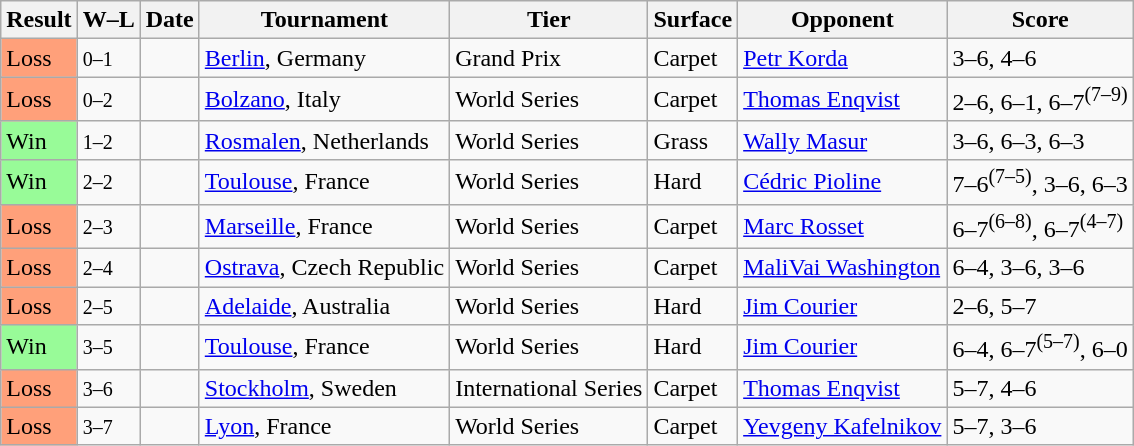<table class="sortable wikitable">
<tr>
<th>Result</th>
<th class="unsortable">W–L</th>
<th>Date</th>
<th>Tournament</th>
<th>Tier</th>
<th>Surface</th>
<th>Opponent</th>
<th class="unsortable">Score</th>
</tr>
<tr>
<td style="background:#ffa07a;">Loss</td>
<td><small>0–1</small></td>
<td><a href='#'></a></td>
<td><a href='#'>Berlin</a>, Germany</td>
<td>Grand Prix</td>
<td>Carpet</td>
<td> <a href='#'>Petr Korda</a></td>
<td>3–6, 4–6</td>
</tr>
<tr>
<td style="background:#ffa07a;">Loss</td>
<td><small>0–2</small></td>
<td><a href='#'></a></td>
<td><a href='#'>Bolzano</a>, Italy</td>
<td>World Series</td>
<td>Carpet</td>
<td> <a href='#'>Thomas Enqvist</a></td>
<td>2–6, 6–1, 6–7<sup>(7–9)</sup></td>
</tr>
<tr>
<td style="background:#98fb98;">Win</td>
<td><small>1–2</small></td>
<td><a href='#'></a></td>
<td><a href='#'>Rosmalen</a>, Netherlands</td>
<td>World Series</td>
<td>Grass</td>
<td> <a href='#'>Wally Masur</a></td>
<td>3–6, 6–3, 6–3</td>
</tr>
<tr>
<td style="background:#98fb98;">Win</td>
<td><small>2–2</small></td>
<td><a href='#'></a></td>
<td><a href='#'>Toulouse</a>, France</td>
<td>World Series</td>
<td>Hard</td>
<td> <a href='#'>Cédric Pioline</a></td>
<td>7–6<sup>(7–5)</sup>, 3–6, 6–3</td>
</tr>
<tr>
<td style="background:#ffa07a;">Loss</td>
<td><small>2–3</small></td>
<td><a href='#'></a></td>
<td><a href='#'>Marseille</a>, France</td>
<td>World Series</td>
<td>Carpet</td>
<td> <a href='#'>Marc Rosset</a></td>
<td>6–7<sup>(6–8)</sup>, 6–7<sup>(4–7)</sup></td>
</tr>
<tr>
<td style="background:#ffa07a;">Loss</td>
<td><small>2–4</small></td>
<td><a href='#'></a></td>
<td><a href='#'>Ostrava</a>, Czech Republic</td>
<td>World Series</td>
<td>Carpet</td>
<td> <a href='#'>MaliVai Washington</a></td>
<td>6–4, 3–6, 3–6</td>
</tr>
<tr>
<td style="background:#ffa07a;">Loss</td>
<td><small>2–5</small></td>
<td><a href='#'></a></td>
<td><a href='#'>Adelaide</a>, Australia</td>
<td>World Series</td>
<td>Hard</td>
<td> <a href='#'>Jim Courier</a></td>
<td>2–6, 5–7</td>
</tr>
<tr>
<td style="background:#98fb98;">Win</td>
<td><small>3–5</small></td>
<td><a href='#'></a></td>
<td><a href='#'>Toulouse</a>, France</td>
<td>World Series</td>
<td>Hard</td>
<td> <a href='#'>Jim Courier</a></td>
<td>6–4, 6–7<sup>(5–7)</sup>, 6–0</td>
</tr>
<tr>
<td style="background:#ffa07a;">Loss</td>
<td><small>3–6</small></td>
<td><a href='#'></a></td>
<td><a href='#'>Stockholm</a>, Sweden</td>
<td>International Series</td>
<td>Carpet</td>
<td> <a href='#'>Thomas Enqvist</a></td>
<td>5–7, 4–6</td>
</tr>
<tr>
<td style="background:#ffa07a;">Loss</td>
<td><small>3–7</small></td>
<td><a href='#'></a></td>
<td><a href='#'>Lyon</a>, France</td>
<td>World Series</td>
<td>Carpet</td>
<td> <a href='#'>Yevgeny Kafelnikov</a></td>
<td>5–7, 3–6</td>
</tr>
</table>
